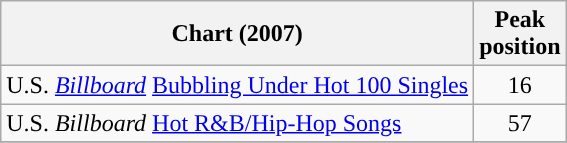<table class="wikitable">
<tr>
<th>Chart (2007)</th>
<th>Peak<br>position</th>
</tr>
<tr>
<td align='left"'>U.S. <a href='#'><em>Billboard</em></a> <a href='#'>Bubbling Under Hot 100 Singles</a></td>
<td align='center'>16</td>
</tr>
<tr>
<td align="left">U.S. <em>Billboard</em> <a href='#'>Hot R&B/Hip-Hop Songs</a></td>
<td align="center">57</td>
</tr>
<tr>
</tr>
</table>
